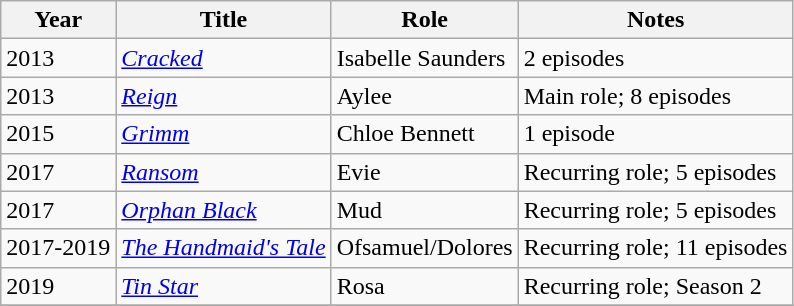<table class="wikitable sortable">
<tr>
<th>Year</th>
<th>Title</th>
<th>Role</th>
<th>Notes</th>
</tr>
<tr>
<td>2013</td>
<td><em><a href='#'>Cracked</a></em></td>
<td>Isabelle Saunders</td>
<td>2 episodes</td>
</tr>
<tr>
<td>2013</td>
<td><em><a href='#'>Reign</a></em></td>
<td>Aylee</td>
<td>Main role; 8 episodes</td>
</tr>
<tr>
<td>2015</td>
<td><em><a href='#'>Grimm</a></em></td>
<td>Chloe Bennett</td>
<td>1 episode</td>
</tr>
<tr>
<td>2017</td>
<td><em><a href='#'>Ransom</a></em></td>
<td>Evie</td>
<td>Recurring role; 5 episodes</td>
</tr>
<tr>
<td>2017</td>
<td><em><a href='#'>Orphan Black</a></em></td>
<td>Mud</td>
<td>Recurring role; 5 episodes</td>
</tr>
<tr>
<td>2017-2019</td>
<td><em><a href='#'>The Handmaid's Tale</a></em></td>
<td>Ofsamuel/Dolores</td>
<td>Recurring role; 11 episodes</td>
</tr>
<tr>
<td>2019</td>
<td><em><a href='#'>Tin Star</a></em></td>
<td>Rosa</td>
<td>Recurring role; Season 2</td>
</tr>
<tr>
</tr>
</table>
